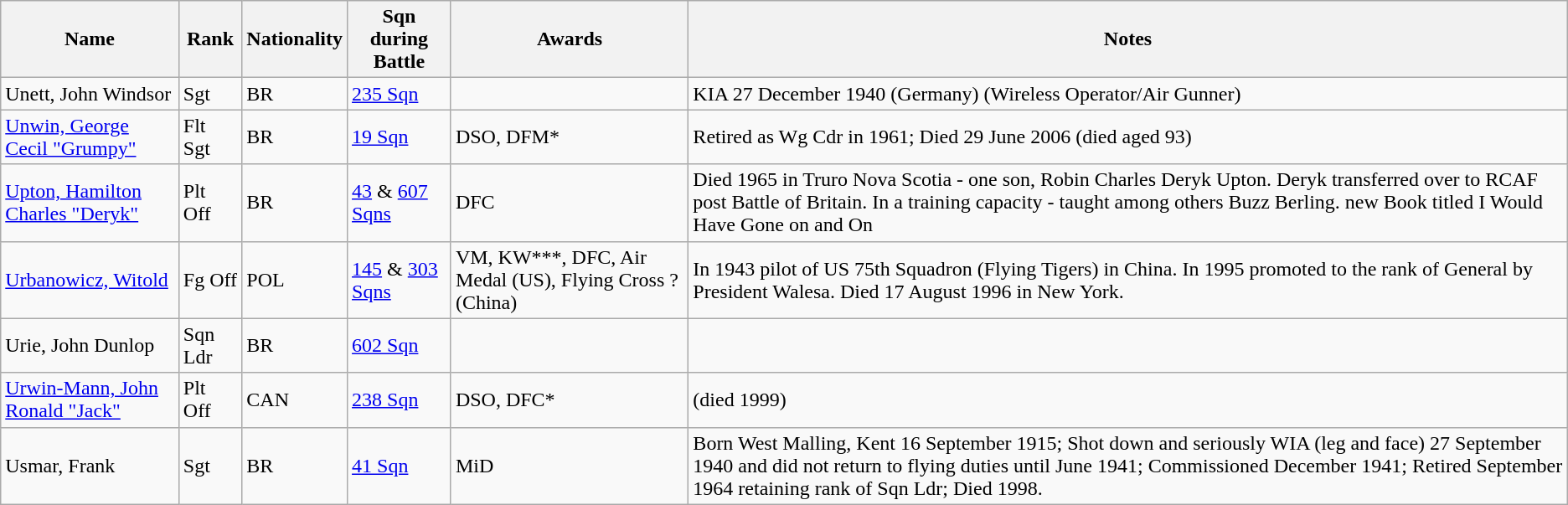<table class="wikitable">
<tr>
<th>Name</th>
<th>Rank</th>
<th>Nationality</th>
<th>Sqn during Battle</th>
<th>Awards</th>
<th>Notes</th>
</tr>
<tr>
<td>Unett, John Windsor</td>
<td>Sgt</td>
<td>BR</td>
<td><a href='#'>235 Sqn</a></td>
<td></td>
<td>KIA 27 December 1940 (Germany) (Wireless Operator/Air Gunner)</td>
</tr>
<tr>
<td><a href='#'>Unwin, George Cecil "Grumpy"</a></td>
<td>Flt Sgt</td>
<td>BR</td>
<td><a href='#'>19 Sqn</a></td>
<td>DSO, DFM*</td>
<td> Retired as Wg Cdr in 1961; Died 29 June 2006 (died aged 93)</td>
</tr>
<tr>
<td><a href='#'>Upton, Hamilton Charles "Deryk"</a></td>
<td>Plt Off</td>
<td>BR</td>
<td><a href='#'>43</a> & <a href='#'>607 Sqns</a></td>
<td>DFC</td>
<td>Died 1965 in Truro Nova Scotia - one son, Robin Charles Deryk Upton. Deryk transferred over to RCAF post Battle of Britain. In a training capacity - taught among others Buzz Berling. new Book titled I Would Have Gone on and On</td>
</tr>
<tr>
<td><a href='#'>Urbanowicz, Witold</a></td>
<td>Fg Off</td>
<td>POL</td>
<td><a href='#'>145</a> & <a href='#'>303 Sqns</a></td>
<td>VM, KW***, DFC, Air Medal (US), Flying Cross ? (China)</td>
<td>In 1943 pilot of US 75th Squadron (Flying Tigers) in China. In 1995 promoted to the rank of General by President Walesa. Died 17 August 1996 in New York.</td>
</tr>
<tr>
<td>Urie, John Dunlop</td>
<td>Sqn Ldr</td>
<td>BR</td>
<td><a href='#'>602 Sqn</a></td>
<td></td>
<td></td>
</tr>
<tr>
<td><a href='#'>Urwin-Mann, John Ronald "Jack"</a></td>
<td>Plt Off</td>
<td>CAN</td>
<td><a href='#'>238 Sqn</a></td>
<td>DSO, DFC*</td>
<td> (died 1999)</td>
</tr>
<tr>
<td>Usmar, Frank</td>
<td>Sgt</td>
<td>BR</td>
<td><a href='#'>41 Sqn</a></td>
<td>MiD</td>
<td>Born West Malling, Kent 16 September 1915; Shot down and seriously WIA (leg and face) 27 September 1940 and did not return to flying duties until June 1941; Commissioned December 1941; Retired September 1964 retaining rank of Sqn Ldr; Died 1998.</td>
</tr>
</table>
